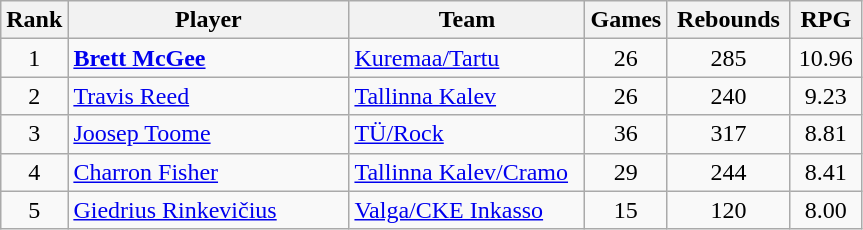<table class="wikitable sortable" style="text-align: center;">
<tr>
<th>Rank</th>
<th width=180>Player</th>
<th width=150>Team</th>
<th>Games</th>
<th width=75>Rebounds</th>
<th width=40>RPG</th>
</tr>
<tr>
<td>1</td>
<td align="left"> <strong><a href='#'>Brett McGee</a></strong></td>
<td align="left"><a href='#'>Kuremaa/Tartu</a></td>
<td>26</td>
<td>285</td>
<td>10.96</td>
</tr>
<tr>
<td>2</td>
<td align="left"> <a href='#'>Travis Reed</a></td>
<td align="left"><a href='#'>Tallinna Kalev</a></td>
<td>26</td>
<td>240</td>
<td>9.23</td>
</tr>
<tr>
<td>3</td>
<td align="left"> <a href='#'>Joosep Toome</a></td>
<td align="left"><a href='#'>TÜ/Rock</a></td>
<td>36</td>
<td>317</td>
<td>8.81</td>
</tr>
<tr>
<td>4</td>
<td align="left"> <a href='#'>Charron Fisher</a></td>
<td align="left"><a href='#'>Tallinna Kalev/Cramo</a></td>
<td>29</td>
<td>244</td>
<td>8.41</td>
</tr>
<tr>
<td>5</td>
<td align="left"> <a href='#'>Giedrius Rinkevičius</a></td>
<td align="left"><a href='#'>Valga/CKE Inkasso</a></td>
<td>15</td>
<td>120</td>
<td>8.00</td>
</tr>
</table>
